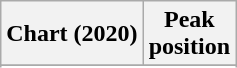<table class="wikitable sortable plainrowheaders" style="text-align:center">
<tr>
<th scope="col">Chart (2020)</th>
<th scope="col">Peak<br> position</th>
</tr>
<tr>
</tr>
<tr>
</tr>
<tr>
</tr>
<tr>
</tr>
<tr>
</tr>
<tr>
</tr>
<tr>
</tr>
</table>
